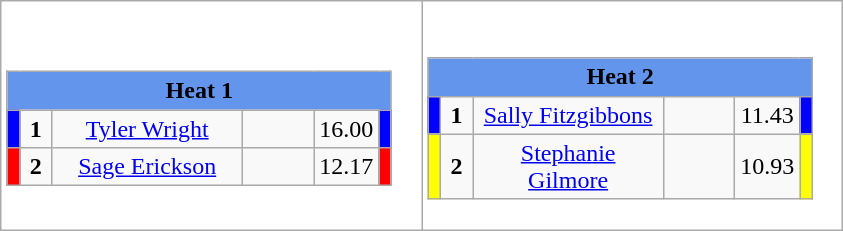<table class="wikitable" style="background:#fff;">
<tr>
<td><div><br><table class="wikitable">
<tr>
<td colspan="6"  style="text-align:center; background:#6495ed;"><strong>Heat 1</strong></td>
</tr>
<tr>
<td style="width:01px; background: #00f;"></td>
<td style="width:14px; text-align:center;"><strong>1</strong></td>
<td style="width:120px; text-align:center;"><a href='#'>Tyler Wright</a></td>
<td style="width:40px; text-align:center;"></td>
<td style="width:20px; text-align:center;">16.00</td>
<td style="width:01px; background: #00f;"></td>
</tr>
<tr>
<td style="width:01px; background: #f00;"></td>
<td style="width:14px; text-align:center;"><strong>2</strong></td>
<td style="width:120px; text-align:center;"><a href='#'>Sage Erickson</a></td>
<td style="width:40px; text-align:center;"></td>
<td style="width:20px; text-align:center;">12.17</td>
<td style="width:01px; background: #f00;"></td>
</tr>
</table>
</div></td>
<td><div><br><table class="wikitable">
<tr>
<td colspan="6"  style="text-align:center; background:#6495ed;"><strong>Heat 2</strong></td>
</tr>
<tr>
<td style="width:01px; background: #00f;"></td>
<td style="width:14px; text-align:center;"><strong>1</strong></td>
<td style="width:120px; text-align:center;"><a href='#'>Sally Fitzgibbons</a></td>
<td style="width:40px; text-align:center;"></td>
<td style="width:20px; text-align:center;">11.43</td>
<td style="width:01px; background: #00f;"></td>
</tr>
<tr>
<td style="width:01px; background: #ff0;"></td>
<td style="width:14px; text-align:center;"><strong>2</strong></td>
<td style="width:120px; text-align:center;"><a href='#'>Stephanie Gilmore</a></td>
<td style="width:40px; text-align:center;"></td>
<td style="width:20px; text-align:center;">10.93</td>
<td style="width:01px; background: #ff0;"></td>
</tr>
</table>
</div></td>
</tr>
</table>
